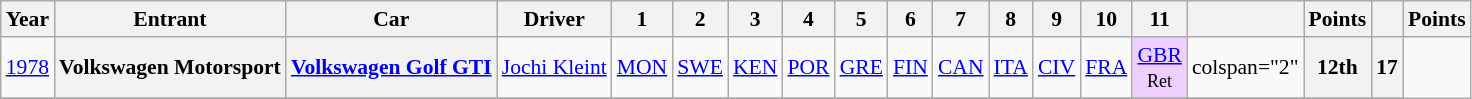<table class="wikitable" style="text-align:center; font-size:90%">
<tr>
<th>Year</th>
<th>Entrant</th>
<th>Car</th>
<th>Driver</th>
<th>1</th>
<th>2</th>
<th>3</th>
<th>4</th>
<th>5</th>
<th>6</th>
<th>7</th>
<th>8</th>
<th>9</th>
<th>10</th>
<th>11</th>
<th></th>
<th>Points</th>
<th></th>
<th>Points</th>
</tr>
<tr>
<td><a href='#'>1978</a></td>
<th>Volkswagen Motorsport</th>
<th><a href='#'>Volkswagen Golf GTI</a></th>
<td align="left"> <a href='#'>Jochi Kleint</a></td>
<td><a href='#'>MON</a></td>
<td><a href='#'>SWE</a></td>
<td><a href='#'>KEN</a></td>
<td><a href='#'>POR</a></td>
<td><a href='#'>GRE</a></td>
<td><a href='#'>FIN</a></td>
<td><a href='#'>CAN</a></td>
<td><a href='#'>ITA</a></td>
<td><a href='#'>CIV</a></td>
<td><a href='#'>FRA</a></td>
<td style="background:#EFCFFF;"><a href='#'>GBR</a><br><small>Ret</small></td>
<td>colspan="2" </td>
<th>12th</th>
<th>17</th>
</tr>
<tr>
</tr>
</table>
